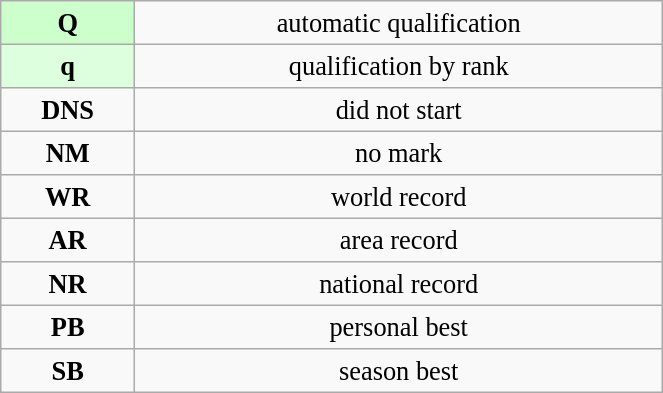<table class="wikitable" style=" text-align:center; font-size:110%;" width="35%">
<tr>
<td bgcolor="ccffcc"><strong>Q</strong></td>
<td>automatic qualification</td>
</tr>
<tr>
<td bgcolor="ddffdd"><strong>q</strong></td>
<td>qualification by rank</td>
</tr>
<tr>
<td><strong>DNS</strong></td>
<td>did not start</td>
</tr>
<tr>
<td><strong>NM</strong></td>
<td>no mark</td>
</tr>
<tr>
<td><strong>WR</strong></td>
<td>world record</td>
</tr>
<tr>
<td><strong>AR</strong></td>
<td>area record</td>
</tr>
<tr>
<td><strong>NR</strong></td>
<td>national record</td>
</tr>
<tr>
<td><strong>PB</strong></td>
<td>personal best</td>
</tr>
<tr>
<td><strong>SB</strong></td>
<td>season best</td>
</tr>
</table>
